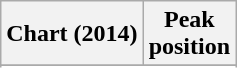<table class="wikitable sortable">
<tr>
<th>Chart (2014)</th>
<th>Peak<br>position</th>
</tr>
<tr>
</tr>
<tr>
</tr>
</table>
